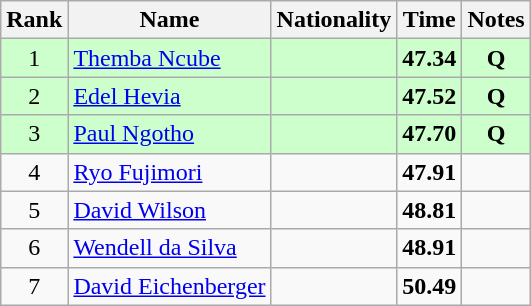<table class="wikitable sortable" style="text-align:center">
<tr>
<th>Rank</th>
<th>Name</th>
<th>Nationality</th>
<th>Time</th>
<th>Notes</th>
</tr>
<tr bgcolor=ccffcc>
<td>1</td>
<td align=left><a href='#'>Themba Ncube</a></td>
<td align=left></td>
<td><strong>47.34</strong></td>
<td><strong>Q</strong></td>
</tr>
<tr bgcolor=ccffcc>
<td>2</td>
<td align=left><a href='#'>Edel Hevia</a></td>
<td align=left></td>
<td><strong>47.52</strong></td>
<td><strong>Q</strong></td>
</tr>
<tr bgcolor=ccffcc>
<td>3</td>
<td align=left><a href='#'>Paul Ngotho</a></td>
<td align=left></td>
<td><strong>47.70</strong></td>
<td><strong>Q</strong></td>
</tr>
<tr>
<td>4</td>
<td align=left><a href='#'>Ryo Fujimori</a></td>
<td align=left></td>
<td><strong>47.91</strong></td>
<td></td>
</tr>
<tr>
<td>5</td>
<td align=left><a href='#'>David Wilson</a></td>
<td align=left></td>
<td><strong>48.81</strong></td>
<td></td>
</tr>
<tr>
<td>6</td>
<td align=left><a href='#'>Wendell da Silva</a></td>
<td align=left></td>
<td><strong>48.91</strong></td>
<td></td>
</tr>
<tr>
<td>7</td>
<td align=left><a href='#'>David Eichenberger</a></td>
<td align=left></td>
<td><strong>50.49</strong></td>
<td></td>
</tr>
</table>
